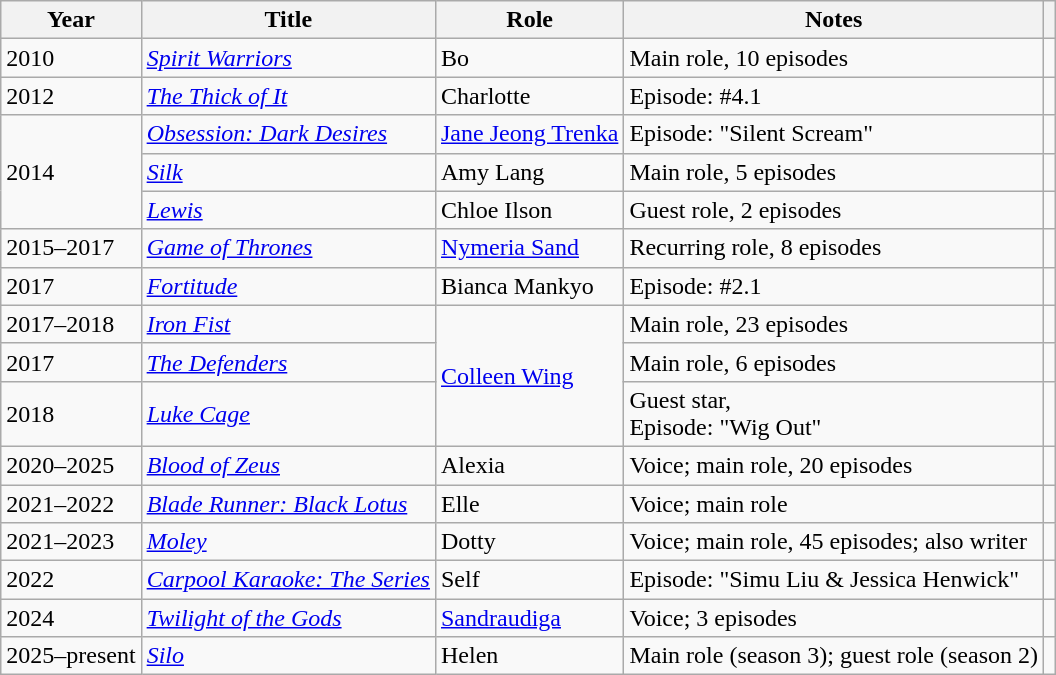<table class="wikitable sortable">
<tr>
<th>Year</th>
<th>Title</th>
<th>Role</th>
<th class="unsortable">Notes</th>
<th class="unsortable"></th>
</tr>
<tr>
<td>2010</td>
<td><em><a href='#'>Spirit Warriors</a></em></td>
<td>Bo</td>
<td>Main role, 10 episodes</td>
<td></td>
</tr>
<tr>
<td>2012</td>
<td><em><a href='#'>The Thick of It</a></em></td>
<td>Charlotte</td>
<td>Episode: #4.1</td>
<td></td>
</tr>
<tr>
<td rowspan="3">2014</td>
<td><em><a href='#'>Obsession: Dark Desires</a></em></td>
<td><a href='#'>Jane Jeong Trenka</a></td>
<td>Episode: "Silent Scream"</td>
<td></td>
</tr>
<tr>
<td><em><a href='#'>Silk</a></em></td>
<td>Amy Lang</td>
<td>Main role, 5 episodes</td>
<td></td>
</tr>
<tr>
<td><em><a href='#'>Lewis</a></em></td>
<td>Chloe Ilson</td>
<td>Guest role, 2 episodes</td>
<td></td>
</tr>
<tr>
<td>2015–2017</td>
<td><em><a href='#'>Game of Thrones</a></em></td>
<td><a href='#'>Nymeria Sand</a></td>
<td>Recurring role, 8 episodes</td>
<td></td>
</tr>
<tr>
<td>2017</td>
<td><em><a href='#'>Fortitude</a></em></td>
<td>Bianca Mankyo</td>
<td>Episode: #2.1</td>
<td></td>
</tr>
<tr>
<td>2017–2018</td>
<td><em><a href='#'>Iron Fist</a></em></td>
<td rowspan="3"><a href='#'>Colleen Wing</a></td>
<td>Main role, 23 episodes</td>
<td></td>
</tr>
<tr>
<td>2017</td>
<td><em><a href='#'>The Defenders</a></em></td>
<td>Main role, 6 episodes</td>
<td></td>
</tr>
<tr>
<td>2018</td>
<td><em><a href='#'>Luke Cage</a></em></td>
<td>Guest star,<br>Episode: "Wig Out"</td>
<td></td>
</tr>
<tr>
<td>2020–2025</td>
<td><em><a href='#'>Blood of Zeus</a></em></td>
<td>Alexia</td>
<td>Voice; main role, 20 episodes</td>
<td></td>
</tr>
<tr>
<td>2021–2022</td>
<td><em><a href='#'>Blade Runner: Black Lotus</a></em></td>
<td>Elle</td>
<td>Voice; main role</td>
<td></td>
</tr>
<tr>
<td>2021–2023</td>
<td><em><a href='#'>Moley</a></em></td>
<td>Dotty</td>
<td>Voice; main role, 45 episodes; also writer</td>
<td></td>
</tr>
<tr>
<td>2022</td>
<td><em><a href='#'>Carpool Karaoke: The Series</a></em></td>
<td>Self</td>
<td>Episode: "Simu Liu & Jessica Henwick"</td>
<td></td>
</tr>
<tr>
<td>2024</td>
<td><em><a href='#'>Twilight of the Gods</a></em></td>
<td><a href='#'>Sandraudiga</a></td>
<td>Voice; 3 episodes</td>
<td></td>
</tr>
<tr>
<td>2025–present</td>
<td><a href='#'><em>Silo</em></a></td>
<td>Helen</td>
<td>Main role (season 3); guest role (season 2)</td>
<td></td>
</tr>
</table>
